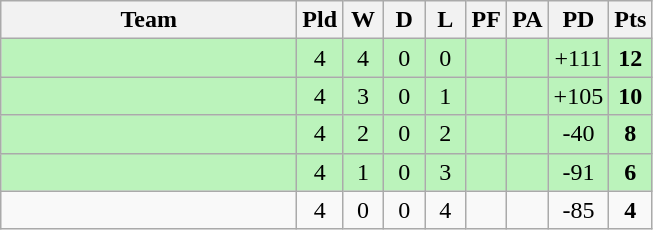<table class="wikitable" style="text-align:center;">
<tr>
<th width=190>Team</th>
<th width=20 abbr="Played">Pld</th>
<th width=20 abbr="Won">W</th>
<th width=20 abbr="Drawn">D</th>
<th width=20 abbr="Lost">L</th>
<th width=20 abbr="Points for">PF</th>
<th width=20 abbr="Points against">PA</th>
<th width=25 abbr="Points difference">PD</th>
<th width=20 abbr="Points">Pts</th>
</tr>
<tr bgcolor=BBF3BB>
<td align=left></td>
<td>4</td>
<td>4</td>
<td>0</td>
<td>0</td>
<td></td>
<td></td>
<td>+111</td>
<td><strong>12</strong></td>
</tr>
<tr bgcolor=BBF3BB>
<td align=left></td>
<td>4</td>
<td>3</td>
<td>0</td>
<td>1</td>
<td></td>
<td></td>
<td>+105</td>
<td><strong>10</strong></td>
</tr>
<tr bgcolor=BBF3BB>
<td align=left></td>
<td>4</td>
<td>2</td>
<td>0</td>
<td>2</td>
<td></td>
<td></td>
<td>-40</td>
<td><strong>8</strong></td>
</tr>
<tr bgcolor=BBF3BB>
<td align=left></td>
<td>4</td>
<td>1</td>
<td>0</td>
<td>3</td>
<td></td>
<td></td>
<td>-91</td>
<td><strong>6</strong></td>
</tr>
<tr>
<td align=left></td>
<td>4</td>
<td>0</td>
<td>0</td>
<td>4</td>
<td></td>
<td></td>
<td>-85</td>
<td><strong>4</strong></td>
</tr>
</table>
